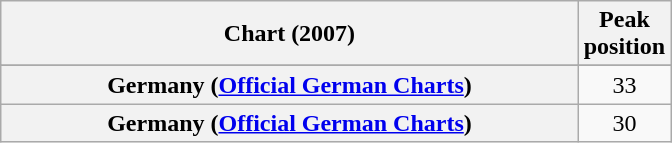<table class="wikitable sortable plainrowheaders" style="text-align:center">
<tr>
<th scope="col" style="width:23.6em;">Chart (2007)</th>
<th scope="col">Peak<br>position</th>
</tr>
<tr>
</tr>
<tr>
<th scope="row">Germany (<a href='#'>Official German Charts</a>)</th>
<td>33</td>
</tr>
<tr>
<th scope="row">Germany (<a href='#'>Official German Charts</a>)<br><em></em></th>
<td>30</td>
</tr>
</table>
